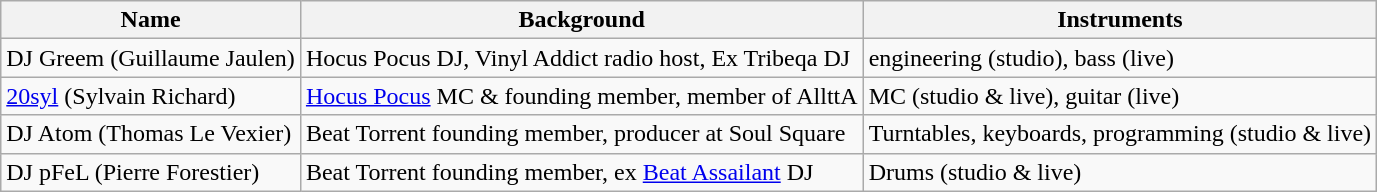<table class="wikitable">
<tr>
<th>Name</th>
<th>Background</th>
<th>Instruments</th>
</tr>
<tr>
<td>DJ Greem (Guillaume Jaulen)</td>
<td>Hocus Pocus DJ, Vinyl Addict radio host, Ex Tribeqa DJ</td>
<td>engineering (studio), bass (live)</td>
</tr>
<tr>
<td><a href='#'>20syl</a> (Sylvain Richard)</td>
<td><a href='#'>Hocus Pocus</a> MC & founding member, member of AllttA</td>
<td>MC (studio & live), guitar (live)</td>
</tr>
<tr>
<td>DJ Atom (Thomas Le Vexier)</td>
<td>Beat Torrent founding member, producer at Soul Square</td>
<td>Turntables, keyboards, programming (studio & live)</td>
</tr>
<tr>
<td>DJ pFeL (Pierre Forestier)</td>
<td>Beat Torrent founding member, ex <a href='#'>Beat Assailant</a> DJ</td>
<td>Drums (studio & live)</td>
</tr>
</table>
